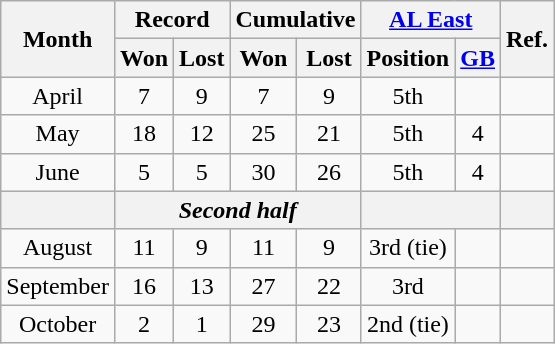<table class="wikitable" style="text-align:center;">
<tr>
<th rowspan=2>Month</th>
<th colspan=2>Record</th>
<th colspan=2>Cumulative</th>
<th colspan=2><a href='#'>AL East</a></th>
<th rowspan=2>Ref.</th>
</tr>
<tr>
<th>Won</th>
<th>Lost</th>
<th>Won</th>
<th>Lost</th>
<th>Position</th>
<th><a href='#'>GB</a></th>
</tr>
<tr>
<td>April</td>
<td>7</td>
<td>9</td>
<td>7</td>
<td>9</td>
<td>5th</td>
<td></td>
<td></td>
</tr>
<tr>
<td>May</td>
<td>18</td>
<td>12</td>
<td>25</td>
<td>21</td>
<td>5th</td>
<td>4</td>
<td></td>
</tr>
<tr>
<td>June</td>
<td>5</td>
<td>5</td>
<td>30</td>
<td>26</td>
<td>5th</td>
<td>4</td>
<td></td>
</tr>
<tr>
<th> </th>
<th colspan=4><em>Second half</em></th>
<th colspan=2> </th>
<th></th>
</tr>
<tr>
<td>August</td>
<td>11</td>
<td>9</td>
<td>11</td>
<td>9</td>
<td>3rd (tie)</td>
<td></td>
<td></td>
</tr>
<tr>
<td>September</td>
<td>16</td>
<td>13</td>
<td>27</td>
<td>22</td>
<td>3rd</td>
<td></td>
<td></td>
</tr>
<tr>
<td>October</td>
<td>2</td>
<td>1</td>
<td>29</td>
<td>23</td>
<td>2nd (tie)</td>
<td></td>
<td></td>
</tr>
</table>
